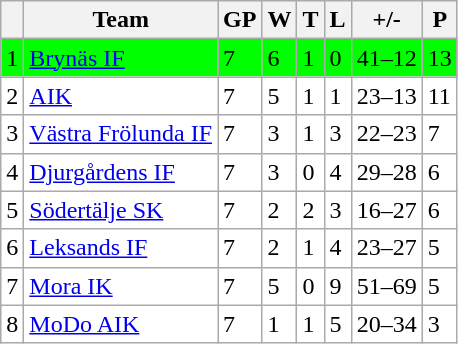<table class="wikitable">
<tr>
<th></th>
<th>Team</th>
<th>GP</th>
<th>W</th>
<th>T</th>
<th>L</th>
<th>+/-</th>
<th>P</th>
</tr>
<tr style="background:#00FF00">
<td>1</td>
<td><a href='#'>Brynäs IF</a></td>
<td>7</td>
<td>6</td>
<td>1</td>
<td>0</td>
<td>41–12</td>
<td>13</td>
</tr>
<tr style="background:#FFFFFF">
<td>2</td>
<td><a href='#'>AIK</a></td>
<td>7</td>
<td>5</td>
<td>1</td>
<td>1</td>
<td>23–13</td>
<td>11</td>
</tr>
<tr style="background:#FFFFFF">
<td>3</td>
<td><a href='#'>Västra Frölunda IF</a></td>
<td>7</td>
<td>3</td>
<td>1</td>
<td>3</td>
<td>22–23</td>
<td>7</td>
</tr>
<tr style="background:#FFFFFF">
<td>4</td>
<td><a href='#'>Djurgårdens IF</a></td>
<td>7</td>
<td>3</td>
<td>0</td>
<td>4</td>
<td>29–28</td>
<td>6</td>
</tr>
<tr style="background:#FFFFFF">
<td>5</td>
<td><a href='#'>Södertälje SK</a></td>
<td>7</td>
<td>2</td>
<td>2</td>
<td>3</td>
<td>16–27</td>
<td>6</td>
</tr>
<tr style="background:#FFFFFF">
<td>6</td>
<td><a href='#'>Leksands IF</a></td>
<td>7</td>
<td>2</td>
<td>1</td>
<td>4</td>
<td>23–27</td>
<td>5</td>
</tr>
<tr style="background:#FFFFFF">
<td>7</td>
<td><a href='#'>Mora IK</a></td>
<td>7</td>
<td>5</td>
<td>0</td>
<td>9</td>
<td>51–69</td>
<td>5</td>
</tr>
<tr style="background:#FFFFFF">
<td>8</td>
<td><a href='#'>MoDo AIK</a></td>
<td>7</td>
<td>1</td>
<td>1</td>
<td>5</td>
<td>20–34</td>
<td>3</td>
</tr>
</table>
